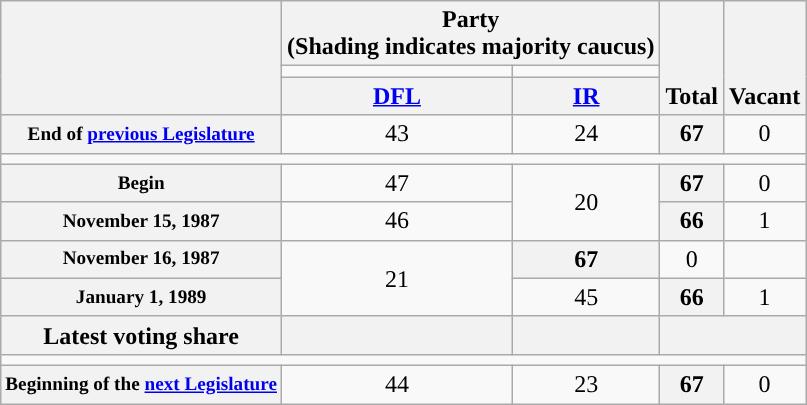<table class=wikitable style="text-align:center">
<tr style="vertical-align:bottom;">
<th rowspan=3></th>
<th colspan=2>Party <div>(Shading indicates majority caucus)</div></th>
<th rowspan=3>Total</th>
<th rowspan=3>Vacant</th>
</tr>
<tr style="height:5px">
<td style="background-color:"></td>
<td style="background-color:"></td>
</tr>
<tr>
<th><a href='#'>DFL</a></th>
<th><a href='#'>IR</a></th>
</tr>
<tr>
<th style="white-space:nowrap; font-size:80%;">End of <a href='#'>previous Legislature</a></th>
<td>43</td>
<td>24</td>
<th>67</th>
<td>0</td>
</tr>
<tr>
<td colspan=5></td>
</tr>
<tr>
<th style="font-size:80%">Begin</th>
<td>47</td>
<td rowspan="2">20</td>
<th>67</th>
<td>0</td>
</tr>
<tr>
<th style="font-size:80%">November 15, 1987 </th>
<td>46</td>
<th>66</th>
<td>1</td>
</tr>
<tr>
<th style="font-size:80%">November 16, 1987 </th>
<td rowspan="2">21</td>
<th>67</th>
<td>0</td>
</tr>
<tr>
<th style="font-size:80%">January 1, 1989 </th>
<td>45</td>
<th>66</th>
<td>1</td>
</tr>
<tr>
<th>Latest voting share</th>
<th></th>
<th></th>
<th colspan=2></th>
</tr>
<tr>
<td colspan=5></td>
</tr>
<tr>
<th style="white-space:nowrap; font-size:80%;">Beginning of the <a href='#'>next Legislature</a></th>
<td>44</td>
<td>23</td>
<th>67</th>
<td>0</td>
</tr>
</table>
